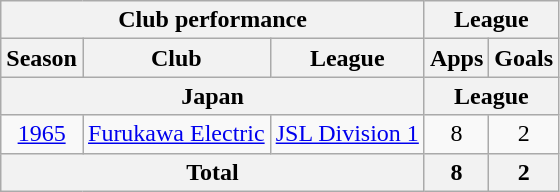<table class="wikitable" style="text-align:center;">
<tr>
<th colspan=3>Club performance</th>
<th colspan=2>League</th>
</tr>
<tr>
<th>Season</th>
<th>Club</th>
<th>League</th>
<th>Apps</th>
<th>Goals</th>
</tr>
<tr>
<th colspan=3>Japan</th>
<th colspan=2>League</th>
</tr>
<tr>
<td><a href='#'>1965</a></td>
<td><a href='#'>Furukawa Electric</a></td>
<td><a href='#'>JSL Division 1</a></td>
<td>8</td>
<td>2</td>
</tr>
<tr>
<th colspan=3>Total</th>
<th>8</th>
<th>2</th>
</tr>
</table>
